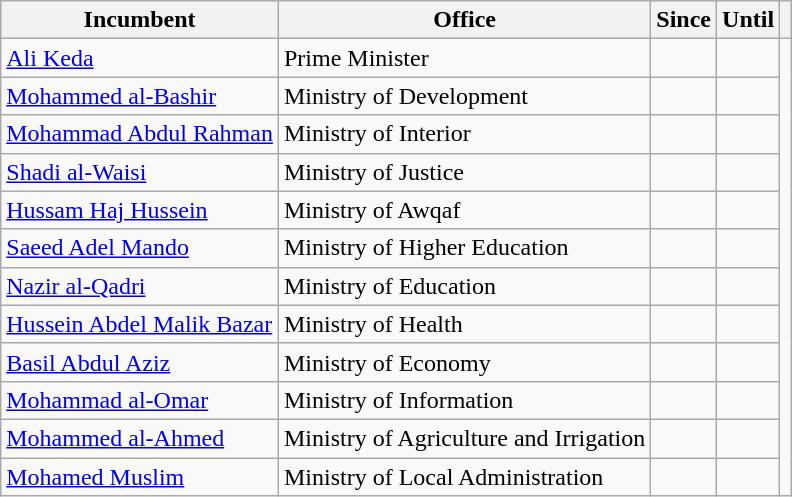<table class="wikitable">
<tr>
<th>Incumbent</th>
<th>Office</th>
<th>Since</th>
<th>Until</th>
<th></th>
</tr>
<tr>
<td><a href='#'>Ali Keda</a></td>
<td>Prime Minister</td>
<td></td>
<td></td>
<td rowspan="12"></td>
</tr>
<tr>
<td><a href='#'>Mohammed al-Bashir</a></td>
<td>Ministry of Development</td>
<td></td>
<td></td>
</tr>
<tr>
<td><a href='#'>Mohammad Abdul Rahman</a></td>
<td>Ministry of Interior</td>
<td></td>
<td></td>
</tr>
<tr>
<td><a href='#'>Shadi al-Waisi</a></td>
<td>Ministry of Justice</td>
<td></td>
<td></td>
</tr>
<tr>
<td><a href='#'>Hussam Haj Hussein</a></td>
<td>Ministry of Awqaf</td>
<td></td>
<td></td>
</tr>
<tr>
<td><a href='#'>Saeed Adel Mando</a></td>
<td>Ministry of Higher Education</td>
<td></td>
<td></td>
</tr>
<tr>
<td><a href='#'>Nazir al-Qadri</a></td>
<td>Ministry of Education</td>
<td></td>
<td></td>
</tr>
<tr>
<td><a href='#'>Hussein Abdel Malik Bazar</a></td>
<td>Ministry of Health</td>
<td></td>
<td></td>
</tr>
<tr>
<td><a href='#'>Basil Abdul Aziz</a></td>
<td>Ministry of Economy</td>
<td></td>
<td></td>
</tr>
<tr>
<td><a href='#'>Mohammad al-Omar</a></td>
<td>Ministry of Information</td>
<td></td>
<td></td>
</tr>
<tr>
<td><a href='#'>Mohammed al-Ahmed</a></td>
<td>Ministry of Agriculture and Irrigation</td>
<td></td>
<td></td>
</tr>
<tr>
<td><a href='#'>Mohamed Muslim</a></td>
<td>Ministry of Local Administration</td>
<td></td>
<td></td>
</tr>
</table>
